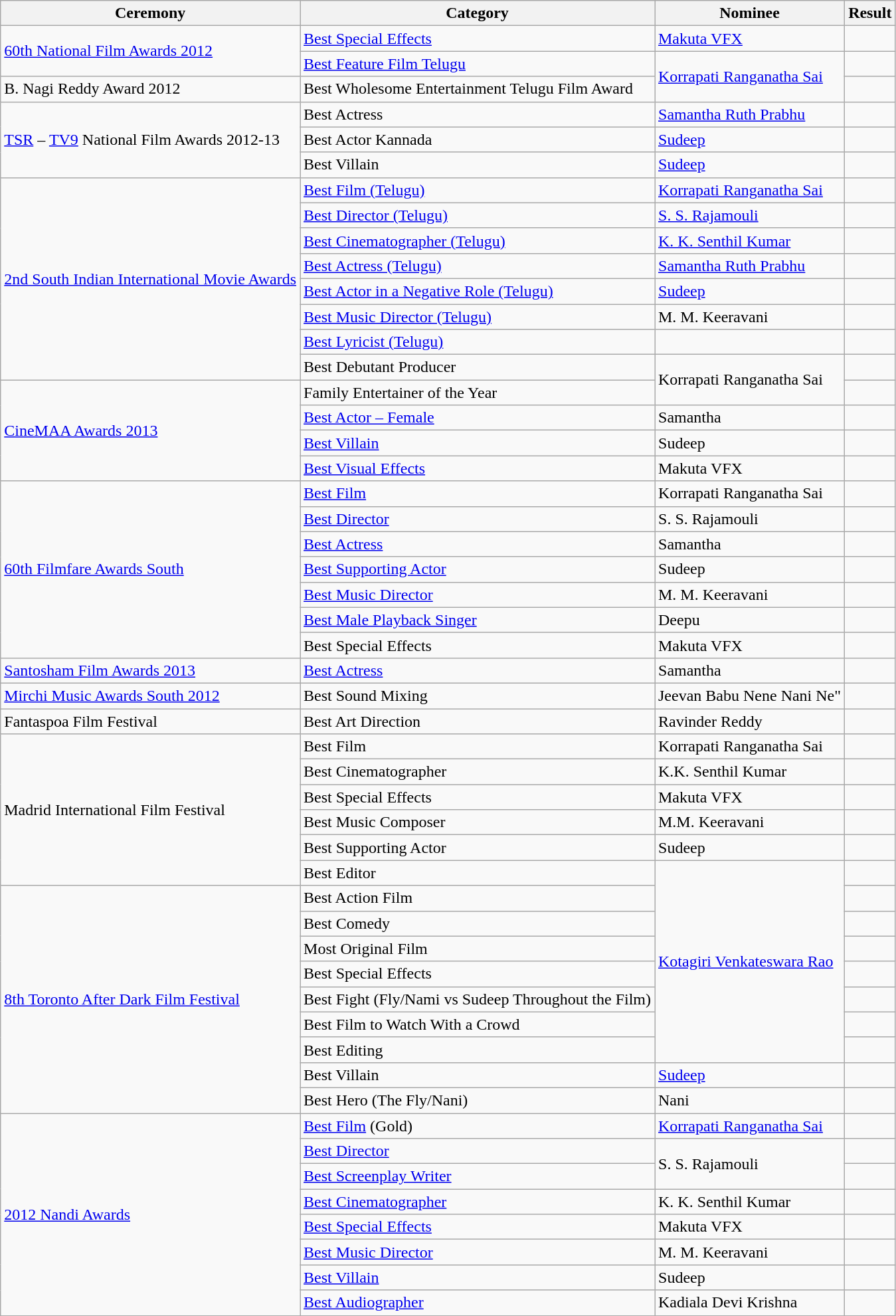<table class="wikitable">
<tr>
<th>Ceremony</th>
<th>Category</th>
<th>Nominee</th>
<th>Result</th>
</tr>
<tr>
<td rowspan="2"><a href='#'>60th National Film Awards 2012</a></td>
<td><a href='#'>Best Special Effects</a></td>
<td><a href='#'>Makuta VFX</a></td>
<td></td>
</tr>
<tr>
<td><a href='#'>Best Feature Film Telugu</a></td>
<td rowspan="2"><a href='#'>Korrapati Ranganatha Sai</a></td>
<td></td>
</tr>
<tr>
<td rowspan="1">B. Nagi Reddy Award 2012</td>
<td>Best Wholesome Entertainment Telugu Film Award</td>
<td></td>
</tr>
<tr>
<td rowspan="3"><a href='#'>TSR</a> – <a href='#'>TV9</a> National Film Awards 2012-13 </td>
<td>Best Actress</td>
<td><a href='#'>Samantha Ruth Prabhu</a></td>
<td></td>
</tr>
<tr>
<td>Best Actor Kannada </td>
<td><a href='#'>Sudeep</a></td>
<td></td>
</tr>
<tr>
<td>Best Villain </td>
<td><a href='#'>Sudeep</a></td>
<td></td>
</tr>
<tr>
<td rowspan="8"><a href='#'>2nd South Indian International Movie Awards</a></td>
<td><a href='#'>Best Film (Telugu)</a></td>
<td><a href='#'>Korrapati Ranganatha Sai</a></td>
<td></td>
</tr>
<tr>
<td><a href='#'>Best Director (Telugu)</a></td>
<td><a href='#'>S. S. Rajamouli</a></td>
<td></td>
</tr>
<tr>
<td><a href='#'>Best Cinematographer (Telugu)</a></td>
<td><a href='#'>K. K. Senthil Kumar</a></td>
<td></td>
</tr>
<tr>
<td><a href='#'>Best Actress (Telugu)</a></td>
<td><a href='#'>Samantha Ruth Prabhu</a></td>
<td></td>
</tr>
<tr>
<td><a href='#'>Best Actor in a Negative Role (Telugu)</a></td>
<td><a href='#'>Sudeep</a></td>
<td></td>
</tr>
<tr>
<td><a href='#'>Best Music Director (Telugu)</a></td>
<td>M. M. Keeravani</td>
<td></td>
</tr>
<tr>
<td><a href='#'>Best Lyricist (Telugu)</a></td>
<td></td>
<td></td>
</tr>
<tr>
<td>Best Debutant Producer</td>
<td rowspan="2">Korrapati Ranganatha Sai</td>
<td></td>
</tr>
<tr>
<td rowspan="4"><a href='#'>CineMAA Awards 2013</a></td>
<td>Family Entertainer of the Year</td>
<td></td>
</tr>
<tr>
<td><a href='#'>Best Actor – Female</a></td>
<td>Samantha</td>
<td></td>
</tr>
<tr>
<td><a href='#'>Best Villain</a></td>
<td>Sudeep</td>
<td></td>
</tr>
<tr>
<td><a href='#'>Best Visual Effects</a></td>
<td>Makuta VFX</td>
<td></td>
</tr>
<tr>
<td rowspan="7"><a href='#'>60th Filmfare Awards South</a></td>
<td><a href='#'>Best Film</a></td>
<td>Korrapati Ranganatha Sai</td>
<td></td>
</tr>
<tr>
<td><a href='#'>Best Director</a></td>
<td>S. S. Rajamouli</td>
<td></td>
</tr>
<tr>
<td><a href='#'>Best Actress</a></td>
<td>Samantha</td>
<td></td>
</tr>
<tr>
<td><a href='#'>Best Supporting Actor</a></td>
<td>Sudeep</td>
<td></td>
</tr>
<tr>
<td><a href='#'>Best Music Director</a></td>
<td>M. M. Keeravani</td>
<td></td>
</tr>
<tr>
<td><a href='#'>Best Male Playback Singer</a></td>
<td>Deepu </td>
<td></td>
</tr>
<tr>
<td Filmfare Awards South for Best Special Effects>Best Special Effects</td>
<td>Makuta VFX</td>
<td></td>
</tr>
<tr>
<td rowspan="1"><a href='#'>Santosham Film Awards 2013</a></td>
<td><a href='#'>Best Actress</a></td>
<td>Samantha</td>
<td></td>
</tr>
<tr>
<td rowspan="1"><a href='#'>Mirchi Music Awards South 2012</a></td>
<td>Best Sound Mixing</td>
<td>Jeevan Babu Nene Nani Ne"</td>
<td></td>
</tr>
<tr>
<td rowspan="1">Fantaspoa Film Festival</td>
<td>Best Art Direction</td>
<td>Ravinder Reddy</td>
<td></td>
</tr>
<tr>
<td rowspan="6">Madrid International Film Festival</td>
<td>Best Film</td>
<td>Korrapati Ranganatha Sai</td>
<td></td>
</tr>
<tr>
<td>Best Cinematographer</td>
<td>K.K. Senthil Kumar</td>
<td></td>
</tr>
<tr>
<td>Best Special Effects</td>
<td>Makuta VFX</td>
<td></td>
</tr>
<tr>
<td>Best Music Composer</td>
<td>M.M. Keeravani</td>
<td></td>
</tr>
<tr>
<td>Best Supporting Actor</td>
<td>Sudeep</td>
<td></td>
</tr>
<tr>
<td>Best Editor</td>
<td rowspan="8"><a href='#'>Kotagiri Venkateswara Rao</a></td>
<td></td>
</tr>
<tr>
<td rowspan="9"><a href='#'>8th Toronto After Dark Film Festival</a></td>
<td>Best Action Film</td>
<td></td>
</tr>
<tr>
<td>Best Comedy</td>
<td></td>
</tr>
<tr>
<td>Most Original Film</td>
<td></td>
</tr>
<tr>
<td>Best Special Effects</td>
<td></td>
</tr>
<tr>
<td>Best Fight (Fly/Nami vs Sudeep Throughout the Film)</td>
<td></td>
</tr>
<tr>
<td>Best Film to Watch With a Crowd</td>
<td></td>
</tr>
<tr>
<td>Best Editing</td>
<td></td>
</tr>
<tr>
<td>Best Villain</td>
<td><a href='#'>Sudeep</a></td>
<td></td>
</tr>
<tr>
<td>Best Hero (The Fly/Nani)</td>
<td>Nani</td>
<td></td>
</tr>
<tr>
<td rowspan="8"><a href='#'>2012 Nandi Awards</a></td>
<td><a href='#'>Best Film</a> (Gold)</td>
<td><a href='#'>Korrapati Ranganatha Sai</a></td>
<td></td>
</tr>
<tr>
<td><a href='#'>Best Director</a></td>
<td rowspan="2">S. S. Rajamouli</td>
<td></td>
</tr>
<tr>
<td><a href='#'>Best Screenplay Writer</a></td>
<td></td>
</tr>
<tr>
<td><a href='#'>Best Cinematographer</a></td>
<td>K. K. Senthil Kumar</td>
<td></td>
</tr>
<tr>
<td><a href='#'>Best Special Effects</a></td>
<td>Makuta VFX</td>
<td></td>
</tr>
<tr>
<td><a href='#'>Best Music Director</a></td>
<td>M. M. Keeravani</td>
<td></td>
</tr>
<tr>
<td><a href='#'>Best Villain</a></td>
<td>Sudeep</td>
<td></td>
</tr>
<tr>
<td><a href='#'>Best Audiographer</a></td>
<td>Kadiala Devi Krishna</td>
<td></td>
</tr>
</table>
